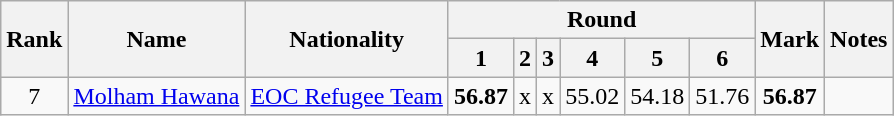<table class="wikitable sortable" style="text-align:center">
<tr>
<th rowspan=2>Rank</th>
<th rowspan=2>Name</th>
<th rowspan=2>Nationality</th>
<th colspan=6>Round</th>
<th rowspan=2>Mark</th>
<th rowspan=2>Notes</th>
</tr>
<tr>
<th>1</th>
<th>2</th>
<th>3</th>
<th>4</th>
<th>5</th>
<th>6</th>
</tr>
<tr>
<td>7</td>
<td align=left><a href='#'>Molham Hawana</a></td>
<td align=left> <a href='#'>EOC Refugee Team</a></td>
<td><strong>56.87</strong></td>
<td>x</td>
<td>x</td>
<td>55.02</td>
<td>54.18</td>
<td>51.76</td>
<td><strong>56.87</strong></td>
<td></td>
</tr>
</table>
